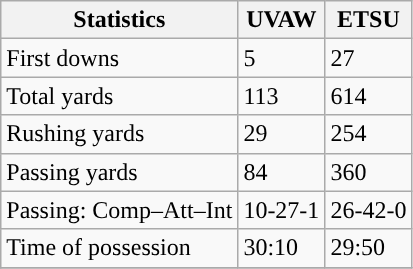<table class="wikitable" style="float: left;">
<tr>
<th>Statistics</th>
<th>UVAW</th>
<th>ETSU</th>
</tr>
<tr>
<td>First downs</td>
<td>5</td>
<td>27</td>
</tr>
<tr>
<td>Total yards</td>
<td>113</td>
<td>614</td>
</tr>
<tr>
<td>Rushing yards</td>
<td>29</td>
<td>254</td>
</tr>
<tr>
<td>Passing yards</td>
<td>84</td>
<td>360</td>
</tr>
<tr>
<td>Passing: Comp–Att–Int</td>
<td>10-27-1</td>
<td>26-42-0</td>
</tr>
<tr>
<td>Time of possession</td>
<td>30:10</td>
<td>29:50</td>
</tr>
<tr>
</tr>
</table>
